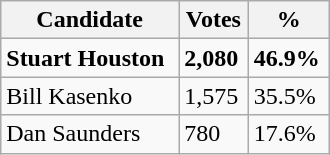<table class="wikitable" style="width:220px">
<tr>
<th>Candidate</th>
<th>Votes</th>
<th>%</th>
</tr>
<tr>
<td><strong>Stuart Houston</strong></td>
<td><strong>2,080</strong></td>
<td><strong>46.9%</strong></td>
</tr>
<tr>
<td>Bill Kasenko</td>
<td>1,575</td>
<td>35.5%</td>
</tr>
<tr>
<td>Dan Saunders</td>
<td>780</td>
<td>17.6%</td>
</tr>
</table>
